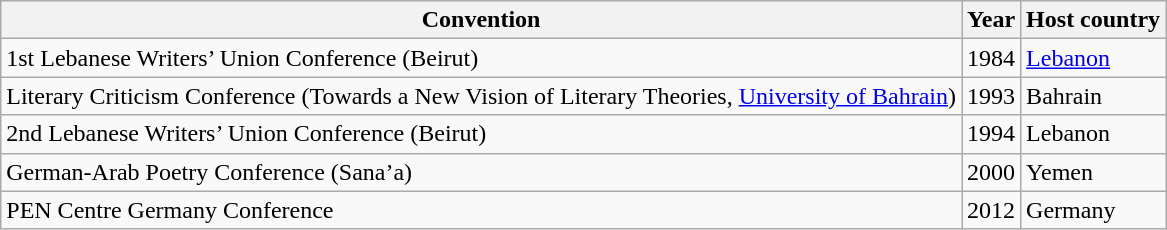<table class="wikitable">
<tr>
<th>Convention</th>
<th>Year</th>
<th>Host country</th>
</tr>
<tr>
<td>1st Lebanese Writers’ Union Conference (Beirut)</td>
<td>1984</td>
<td><a href='#'>Lebanon</a></td>
</tr>
<tr>
<td>Literary Criticism Conference (Towards a New Vision of Literary Theories, <a href='#'>University of Bahrain</a>)</td>
<td>1993</td>
<td>Bahrain</td>
</tr>
<tr>
<td>2nd Lebanese Writers’ Union Conference (Beirut)</td>
<td>1994</td>
<td>Lebanon</td>
</tr>
<tr>
<td>German-Arab Poetry Conference (Sana’a)</td>
<td>2000</td>
<td>Yemen</td>
</tr>
<tr>
<td>PEN Centre Germany Conference</td>
<td>2012</td>
<td>Germany</td>
</tr>
</table>
